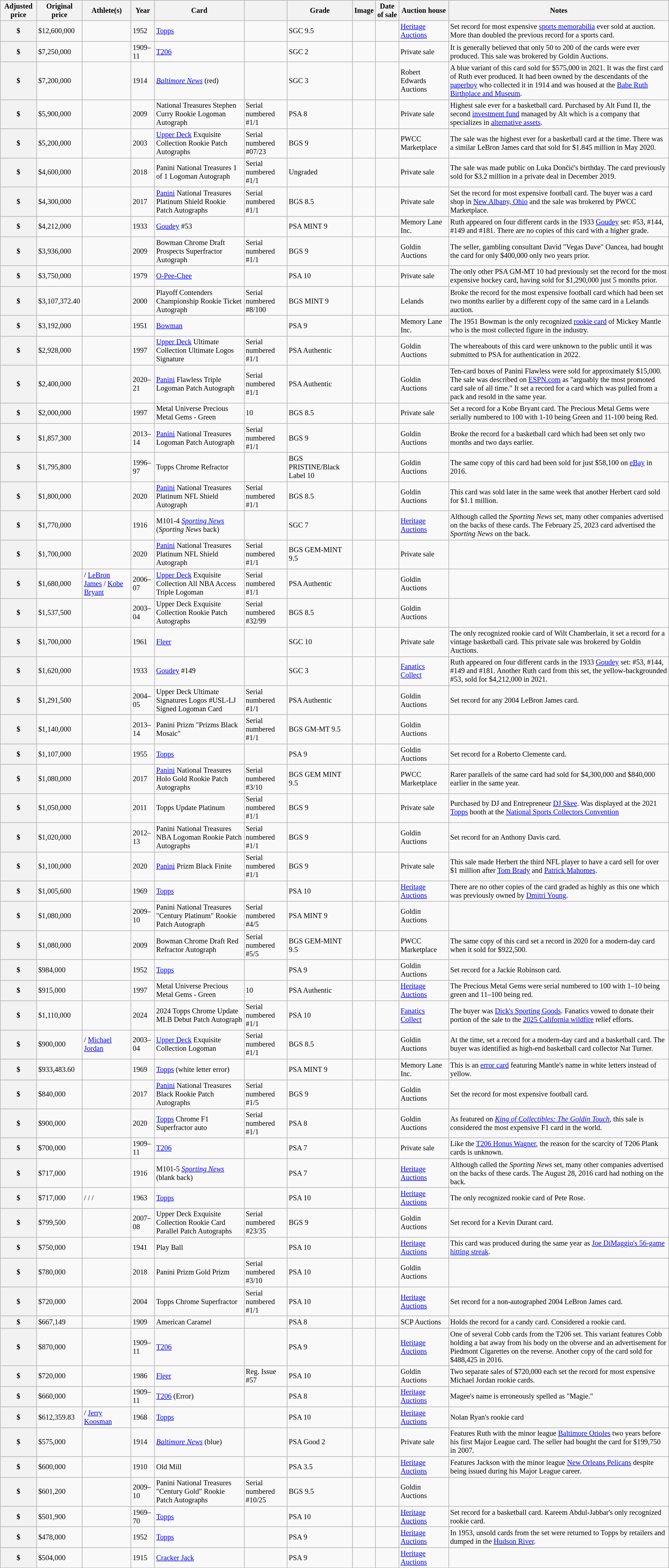<table class="wikitable sortable" style="font-size:85%; width:">
<tr>
<th data-sort-type="currency">Adjusted price</th>
<th data-sort-type="currency">Original price</th>
<th>Athlete(s)</th>
<th>Year</th>
<th>Card</th>
<th></th>
<th>Grade</th>
<th>Image</th>
<th>Date of sale</th>
<th>Auction house</th>
<th>Notes</th>
</tr>
<tr>
<th>$</th>
<td data-sort-value="$12600000">$12,600,000</td>
<td></td>
<td>1952</td>
<td><a href='#'>Topps</a></td>
<td data-sort-value="2372"></td>
<td data-sort-value="9.5">SGC  9.5</td>
<td></td>
<td></td>
<td><a href='#'>Heritage Auctions</a></td>
<td>Set record for most expensive <a href='#'>sports memorabilia</a> ever sold at auction. More than doubled the previous record for a sports card.</td>
</tr>
<tr>
<th>$</th>
<td data-sort-value="$7250000">$7,250,000</td>
<td></td>
<td>1909–11</td>
<td><a href='#'>T206</a></td>
<td data-sort-value="47"></td>
<td data-sort-value="2">SGC 2</td>
<td></td>
<td></td>
<td>Private sale</td>
<td>It is generally believed that only 50 to 200 of the cards were ever produced. This sale was brokered by Goldin Auctions.</td>
</tr>
<tr>
<th>$</th>
<td data-sort-value="$7200000">$7,200,000</td>
<td></td>
<td>1914</td>
<td><em><a href='#'>Baltimore News</a></em> (red)</td>
<td data-sort-value="10"></td>
<td data-sort-value="3">SGC  3</td>
<td></td>
<td></td>
<td>Robert Edwards Auctions</td>
<td>A blue variant of this card sold for $575,000 in 2021. It was the first card of Ruth ever produced. It had been owned by the descendants of the <a href='#'>paperboy</a> who collected it in 1914 and was housed at the <a href='#'>Babe Ruth Birthplace and Museum</a>.</td>
</tr>
<tr>
<th>$</th>
<td data-sort-value="$590000">$5,900,000</td>
<td></td>
<td>2009</td>
<td>National Treasures Stephen Curry Rookie Logoman Autograph</td>
<td data-sort-value="1">Serial numbered #1/1</td>
<td data-sort-value="8">PSA  8</td>
<td></td>
<td></td>
<td>Private sale</td>
<td>Highest sale ever for a basketball card. Purchased by Alt Fund II, the second <a href='#'>investment fund</a> managed by Alt which is a company that specializes in <a href='#'>alternative assets</a>.</td>
</tr>
<tr>
<th>$</th>
<td>$5,200,000</td>
<td></td>
<td>2003</td>
<td><a href='#'>Upper Deck</a> Exquisite Collection Rookie Patch Autographs</td>
<td data-sort-value="23">Serial numbered #07/23</td>
<td data-sort-value="9">BGS  9</td>
<td></td>
<td></td>
<td>PWCC Marketplace</td>
<td>The sale was the highest ever for a basketball card at the time. There was a similar LeBron James card that sold for $1.845 million in May 2020.</td>
</tr>
<tr>
<th>$</th>
<td data-sort-value="$4600000">$4,600,000</td>
<td></td>
<td>2018</td>
<td>Panini National Treasures 1 of 1 Logoman Autograph</td>
<td data-sort-value="1">Serial numbered #1/1</td>
<td data-sort-value="Ungraded">Ungraded</td>
<td></td>
<td></td>
<td>Private sale</td>
<td>The sale was made public on Luka Dončić's birthday. The card previously sold for $3.2 million in a private deal in December 2019.</td>
</tr>
<tr>
<th>$</th>
<td data-sort-value="$4300000">$4,300,000</td>
<td></td>
<td>2017</td>
<td><a href='#'>Panini</a> National Treasures Platinum Shield Rookie Patch Autographs</td>
<td data-sort-value="1">Serial numbered #1/1</td>
<td data-sort-value="8.5">BGS  8.5</td>
<td></td>
<td></td>
<td>Private sale</td>
<td>Set the record for most expensive football card. The buyer was a card shop in <a href='#'>New Albany, Ohio</a> and the sale was brokered by PWCC Marketplace.</td>
</tr>
<tr>
<th>$</th>
<td data-sort-value="$4212000">$4,212,000</td>
<td></td>
<td>1933</td>
<td><a href='#'>Goudey</a> #53</td>
<td data-sort-value="1986"></td>
<td data-sort-value="9">PSA MINT 9</td>
<td></td>
<td></td>
<td>Memory Lane Inc.</td>
<td>Ruth appeared on four different cards in the 1933 <a href='#'>Goudey</a> set: #53, #144, #149 and #181. There are no copies of this card with a higher grade.</td>
</tr>
<tr>
<th>$</th>
<td data-sort-value="$3936000">$3,936,000</td>
<td></td>
<td>2009</td>
<td>Bowman Chrome Draft Prospects Superfractor Autograph</td>
<td data-sort-value="1">Serial numbered #1/1</td>
<td data-sort-value="9">BGS  9</td>
<td></td>
<td></td>
<td>Goldin Auctions</td>
<td>The seller, gambling consultant David "Vegas Dave" Oancea, had bought the card for only $400,000 only two years prior.</td>
</tr>
<tr>
<th>$</th>
<td>$3,750,000</td>
<td></td>
<td>1979</td>
<td><a href='#'>O-Pee-Chee</a></td>
<td data-sort-value="10873"><br></td>
<td data-sort-value="10">PSA  10</td>
<td></td>
<td></td>
<td>Private sale</td>
<td>The only other PSA GM-MT 10 had previously set the record for the most expensive hockey card, having sold for $1,290,000 just 5 months prior.</td>
</tr>
<tr>
<th>$ </th>
<td data-sort-value="$3107372.40">$3,107,372.40</td>
<td></td>
<td>2000</td>
<td>Playoff Contenders Championship Rookie Ticket Autograph</td>
<td data-sort-value="100">Serial numbered #8/100</td>
<td data-sort-value="9">BGS MINT 9</td>
<td></td>
<td></td>
<td>Lelands</td>
<td>Broke the record for the most expensive football card which had been set two months earlier by a different copy of the same card in a Lelands auction.</td>
</tr>
<tr>
<th>$</th>
<td data-sort-value="$3192000">$3,192,000</td>
<td></td>
<td>1951</td>
<td><a href='#'>Bowman</a></td>
<td data-sort-value="2066"></td>
<td data-sort-value="9">PSA  9</td>
<td></td>
<td></td>
<td>Memory Lane Inc.</td>
<td>The 1951 Bowman is the only recognized <a href='#'>rookie card</a> of Mickey Mantle who is the most collected figure in the industry.</td>
</tr>
<tr>
<th>$</th>
<td data-sort-value="$2928000">$2,928,000</td>
<td></td>
<td>1997</td>
<td><a href='#'>Upper Deck</a> Ultimate Collection Ultimate Logos Signature</td>
<td data-sort-value="1">Serial numbered #1/1</td>
<td>PSA Authentic</td>
<td></td>
<td></td>
<td>Goldin Auctions</td>
<td>The whereabouts of this card were unknown to the public until it was submitted to PSA for authentication in 2022.</td>
</tr>
<tr>
<th>$</th>
<td>$2,400,000</td>
<td></td>
<td>2020–21</td>
<td><a href='#'>Panini</a> Flawless Triple Logoman Patch Autograph</td>
<td data-sort-value="1">Serial numbered #1/1</td>
<td>PSA Authentic</td>
<td></td>
<td></td>
<td>Goldin Auctions</td>
<td>Ten-card boxes of Panini Flawless were sold for approximately $15,000. The sale was described on <a href='#'>ESPN.com</a> as "arguably the most promoted card sale of all time." It set a record for a card which was pulled from a pack and resold in the same year.</td>
</tr>
<tr>
<th>$ </th>
<td data-sort-value="$2000000">$2,000,000</td>
<td></td>
<td>1997</td>
<td>Metal Universe Precious Metal Gems - Green</td>
<td>10</td>
<td data-sort-value="8.5">BGS  8.5</td>
<td></td>
<td></td>
<td>Private sale</td>
<td>Set a record for a Kobe Bryant card. The Precious Metal Gems were serially numbered to 100 with 1-10 being Green and 11-100 being Red.</td>
</tr>
<tr>
<th>$</th>
<td data-sort-value="$1857300">$1,857,300</td>
<td></td>
<td>2013–14</td>
<td><a href='#'>Panini</a> National Treasures Logoman Patch Autograph</td>
<td data-sort-value="1">Serial numbered #1/1</td>
<td data-sort-value="9">BGS  9</td>
<td></td>
<td></td>
<td>Goldin Auctions</td>
<td>Broke the record for a basketball card which had been set only two months and two days earlier.</td>
</tr>
<tr>
<th>$</th>
<td data-sort-value="$1795800">$1,795,800</td>
<td></td>
<td>1996–97</td>
<td>Topps Chrome Refractor</td>
<td data-sort-value="742"></td>
<td>BGS PRISTINE/Black Label 10</td>
<td></td>
<td></td>
<td>Goldin Auctions</td>
<td>The same copy of this card had been sold for just $58,100 on <a href='#'>eBay</a> in 2016.</td>
</tr>
<tr>
<th>$</th>
<td data-sort-value="$1800000">$1,800,000</td>
<td></td>
<td>2020</td>
<td><a href='#'>Panini</a> National Treasures Platinum NFL Shield Autograph</td>
<td data-sort-value="1">Serial numbered #1/1</td>
<td data-sort-value="8.5">BGS  8.5</td>
<td></td>
<td></td>
<td>Goldin Auctions</td>
<td>This card was sold later in the same week that another Herbert card sold for $1.1 million.</td>
</tr>
<tr>
<th>$</th>
<td data-sort-value="$1770000">$1,770,000</td>
<td></td>
<td>1916</td>
<td>M101-4 <em><a href='#'>Sporting News</a></em> (<em>Sporting News</em> back)</td>
<td data-sort-value="35"></td>
<td data-sort-value="7">SGC  7</td>
<td></td>
<td></td>
<td><a href='#'>Heritage Auctions</a></td>
<td>Although called the <em>Sporting News</em> set, many other companies advertised on the backs of these cards. The February 25, 2023 card advertised the <em>Sporting News</em> on the back.</td>
</tr>
<tr>
<th>$</th>
<td data-sort-value="$1700000">$1,700,000</td>
<td></td>
<td>2020</td>
<td><a href='#'>Panini</a> National Treasures Platinum NFL Shield Autograph</td>
<td data-sort-value="1">Serial numbered #1/1</td>
<td data-sort-value="9.5">BGS GEM-MINT 9.5</td>
<td></td>
<td></td>
<td>Private sale</td>
<td></td>
</tr>
<tr>
<th>$</th>
<td data-sort-value="$1680000">$1,680,000</td>
<td> / <a href='#'>LeBron James</a> / <a href='#'>Kobe Bryant</a></td>
<td>2006–07</td>
<td><a href='#'>Upper Deck</a> Exquisite Collection All NBA Access Triple Logoman</td>
<td data-sort-value="1">Serial numbered #1/1</td>
<td>PSA Authentic</td>
<td></td>
<td></td>
<td>Goldin Auctions</td>
<td></td>
</tr>
<tr>
<th>$</th>
<td data-sort-value="$1537500">$1,537,500</td>
<td></td>
<td>2003–04</td>
<td>Upper Deck Exquisite Collection  Rookie Patch Autographs</td>
<td data-sort-value="99">Serial numbered #32/99</td>
<td data-sort-value="8.5">BGS  8.5</td>
<td></td>
<td></td>
<td>Goldin Auctions</td>
<td></td>
</tr>
<tr>
<th>$</th>
<td data-sort-value="$1700000">$1,700,000</td>
<td></td>
<td>1961</td>
<td><a href='#'>Fleer</a></td>
<td data-sort-value="3170"></td>
<td data-sort-value="10">SGC 10</td>
<td></td>
<td></td>
<td>Private sale</td>
<td>The only recognized rookie card of Wilt Chamberlain, it set a record for a vintage basketball card. This private sale was brokered by Goldin Auctions.</td>
</tr>
<tr>
<th>$</th>
<td data-sort-value="$1620000">$1,620,000</td>
<td></td>
<td>1933</td>
<td><a href='#'>Goudey</a> #149</td>
<td data-sort-value="1148"></td>
<td data-sort-value="3">SGC  3</td>
<td></td>
<td></td>
<td><a href='#'>Fanatics Collect</a></td>
<td>Ruth appeared on four different cards in the 1933 <a href='#'>Goudey</a> set: #53, #144, #149 and #181. Another Ruth card from this set, the yellow-backgrounded #53, sold for $4,212,000 in 2021.</td>
</tr>
<tr>
<th>$ </th>
<td data-sort-value="$1291500">$1,291,500</td>
<td></td>
<td>2004–05</td>
<td>Upper Deck Ultimate Signatures Logos #USL-LJ Signed Logoman Card</td>
<td data-sort-value="1">Serial numbered #1/1</td>
<td>PSA Authentic</td>
<td></td>
<td></td>
<td>Goldin Auctions</td>
<td>Set record for any 2004 LeBron James card.</td>
</tr>
<tr>
<th>$</th>
<td data-sort-value="$1140000">$1,140,000</td>
<td></td>
<td>2013–14</td>
<td>Panini Prizm "Prizms Black Mosaic"</td>
<td data-sort-value="1">Serial numbered #1/1</td>
<td>BGS GM-MT 9.5</td>
<td></td>
<td></td>
<td>Goldin Auctions</td>
<td></td>
</tr>
<tr>
<th>$</th>
<td data-sort-value="$1107000">$1,107,000</td>
<td></td>
<td>1955</td>
<td><a href='#'>Topps</a></td>
<td></td>
<td data-sort-value="9">PSA  9</td>
<td></td>
<td></td>
<td>Goldin Auctions</td>
<td>Set record for a Roberto Clemente card.</td>
</tr>
<tr>
<th>$</th>
<td data-sort-value="$1080000">$1,080,000</td>
<td></td>
<td>2017</td>
<td><a href='#'>Panini</a> National Treasures Holo Gold Rookie Patch Autographs</td>
<td data-sort-value="10">Serial numbered #3/10</td>
<td data-sort-value="9.5">BGS GEM MINT 9.5</td>
<td></td>
<td></td>
<td>PWCC Marketplace</td>
<td>Rarer parallels of the same card had sold for $4,300,000 and $840,000 earlier in the same year.</td>
</tr>
<tr>
<th>$</th>
<td data-sort-value="$1050000">$1,050,000</td>
<td></td>
<td>2011</td>
<td>Topps Update Platinum</td>
<td data-sort-value="1">Serial numbered #1/1</td>
<td data-sort-value="9">BGS  9</td>
<td></td>
<td></td>
<td>Private sale</td>
<td>Purchased by DJ and Entrepreneur <a href='#'>DJ Skee</a>.  Was displayed at the 2021 <a href='#'>Topps</a> booth at the <a href='#'>National Sports Collectors Convention</a></td>
</tr>
<tr>
<th>$</th>
<td data-sort-value="$1020000">$1,020,000</td>
<td></td>
<td>2012–13</td>
<td>Panini National Treasures NBA Logoman Rookie Patch Autographs</td>
<td data-sort-value="1">Serial numbered #1/1</td>
<td data-sort-value="9">BGS  9</td>
<td></td>
<td></td>
<td>Goldin Auctions</td>
<td>Set record for an Anthony Davis card.</td>
</tr>
<tr>
<th>$</th>
<td data-sort-value="$1100000">$1,100,000</td>
<td></td>
<td>2020</td>
<td><a href='#'>Panini</a> Prizm Black Finite</td>
<td data-sort-value="1">Serial numbered #1/1</td>
<td data-sort-value="9">BGS 9</td>
<td></td>
<td></td>
<td>Private sale</td>
<td>This sale made Herbert the third NFL player to have a card sell for over $1 million after <a href='#'>Tom Brady</a> and <a href='#'>Patrick Mahomes</a>.</td>
</tr>
<tr>
<th>$</th>
<td data-sort-value="$1005600">$1,005,600</td>
<td></td>
<td>1969</td>
<td><a href='#'>Topps</a></td>
<td data-sort-value="18644"></td>
<td data-sort-value="10">PSA  10</td>
<td></td>
<td></td>
<td><a href='#'>Heritage Auctions</a></td>
<td>There are no other copies of the card graded as highly as this one which was previously owned by <a href='#'>Dmitri Young</a>.</td>
</tr>
<tr>
<th>$</th>
<td data-sort-value="$1080000">$1,080,000</td>
<td></td>
<td>2009–10</td>
<td>Panini National Treasures "Century Platinum" Rookie Patch Autograph</td>
<td data-sort-value="5">Serial numbered #4/5</td>
<td data-sort-value="9">PSA MINT 9</td>
<td></td>
<td></td>
<td>Goldin Auctions</td>
<td></td>
</tr>
<tr>
<th>$</th>
<td data-sort-value="$1080000">$1,080,000</td>
<td></td>
<td>2009</td>
<td>Bowman Chrome Draft Red Refractor Autograph</td>
<td data-sort-value="5">Serial numbered #5/5</td>
<td data-sort-value="9.5">BGS GEM-MINT 9.5</td>
<td></td>
<td></td>
<td>PWCC Marketplace</td>
<td>The same copy of this card set a record in 2020 for a modern-day card when it sold for $922,500.</td>
</tr>
<tr>
<th>$</th>
<td data-sort-value="$984000">$984,000</td>
<td></td>
<td>1952</td>
<td><a href='#'>Topps</a></td>
<td></td>
<td data-sort-value="9">PSA  9</td>
<td></td>
<td></td>
<td>Goldin Auctions</td>
<td>Set record for a Jackie Robinson card.</td>
</tr>
<tr>
<th>$</th>
<td data-sort-value="$915000">$915,000</td>
<td></td>
<td>1997</td>
<td>Metal Universe Precious Metal Gems - Green</td>
<td>10</td>
<td>PSA Authentic</td>
<td></td>
<td></td>
<td><a href='#'>Heritage Auctions</a></td>
<td>The Precious Metal Gems were serial numbered to 100 with 1–10 being green and 11–100 being red.</td>
</tr>
<tr>
<th>$</th>
<td data-sort-value="$1110000">$1,110,000</td>
<td></td>
<td>2024</td>
<td>2024 Topps Chrome Update MLB Debut Patch Autograph</td>
<td data-sort-value="1">Serial numbered #1/1</td>
<td data-sort-value="10">PSA  10</td>
<td></td>
<td></td>
<td><a href='#'>Fanatics Collect</a></td>
<td>The buyer was <a href='#'>Dick's Sporting Goods</a>. Fanatics vowed to donate their portion of the sale to the <a href='#'>2025 California wildfire</a> relief efforts.</td>
</tr>
<tr>
<th>$</th>
<td data-sort-value="$900000">$900,000</td>
<td> / <a href='#'>Michael Jordan</a></td>
<td>2003–04</td>
<td><a href='#'>Upper Deck</a> Exquisite Collection Logoman</td>
<td data-sort-value="1">Serial numbered #1/1</td>
<td data-sort-value="8.5">BGS  8.5</td>
<td></td>
<td></td>
<td>Goldin Auctions</td>
<td>At the time, set a record for a modern-day card and a basketball card. The buyer was identified as high-end basketball card collector Nat Turner.</td>
</tr>
<tr>
<th>$</th>
<td data-sort-value="$933483.60">$933,483.60</td>
<td></td>
<td>1969</td>
<td><a href='#'>Topps</a> (white letter error)</td>
<td data-sort-value="2251"></td>
<td data-sort-value="9">PSA MINT 9</td>
<td></td>
<td></td>
<td>Memory Lane Inc.</td>
<td>This is an <a href='#'>error card</a> featuring Mantle's name in white letters instead of yellow.</td>
</tr>
<tr>
<th>$</th>
<td data-sort-value="$840000">$840,000</td>
<td></td>
<td>2017</td>
<td><a href='#'>Panini</a> National Treasures Black Rookie Patch Autographs</td>
<td data-sort-value="5">Serial numbered #1/5</td>
<td data-sort-value="9">BGS  9</td>
<td></td>
<td></td>
<td>Goldin Auctions</td>
<td>Set the record for most expensive football card.</td>
</tr>
<tr>
<th>$</th>
<td data-sort-value="$900000">$900,000</td>
<td></td>
<td>2020</td>
<td><a href='#'>Topps</a> Chrome F1 Superfractor auto</td>
<td data-sort-value="1">Serial numbered #1/1</td>
<td data-sort-value="8">PSA  8</td>
<td></td>
<td></td>
<td>Goldin Auctions</td>
<td>As featured on <em><a href='#'>King of Collectibles: The Goldin Touch</a></em>, this sale is considered the most expensive F1 card in the world.</td>
</tr>
<tr>
<th>$</th>
<td data-sort-value="$700000">$700,000</td>
<td></td>
<td>1909–11</td>
<td><a href='#'>T206</a></td>
<td data-sort-value="110"></td>
<td data-sort-value="7">PSA 7</td>
<td></td>
<td></td>
<td>Private sale</td>
<td>Like the <a href='#'>T206 Honus Wagner</a>, the reason for the scarcity of T206 Plank cards is unknown.</td>
</tr>
<tr>
<th>$</th>
<td data-sort-value="$717000">$717,000</td>
<td></td>
<td>1916</td>
<td>M101-5 <em><a href='#'>Sporting News</a></em> (blank back)</td>
<td data-sort-value="49"></td>
<td data-sort-value="7">PSA  7</td>
<td></td>
<td></td>
<td><a href='#'>Heritage Auctions</a></td>
<td>Although called the <em>Sporting News</em> set, many other companies advertised on the backs of these cards. The August 28, 2016 card had nothing on the back.</td>
</tr>
<tr>
<th>$</th>
<td data-sort-value="$717000">$717,000</td>
<td> /  /  / </td>
<td>1963</td>
<td><a href='#'>Topps</a></td>
<td data-sort-value="6760"></td>
<td data-sort-value="10">PSA  10</td>
<td></td>
<td></td>
<td><a href='#'>Heritage Auctions</a></td>
<td>The only recognized rookie card of Pete Rose.</td>
</tr>
<tr>
<th>$</th>
<td data-sort-value="$799,500">$799,500</td>
<td></td>
<td>2007–08</td>
<td>Upper Deck Exquisite Collection Rookie Card Parallel Patch Autographs</td>
<td data-sort-value="25">Serial numbered #23/35</td>
<td data-sort-value="9">BGS  9</td>
<td></td>
<td></td>
<td>Goldin Auctions</td>
<td>Set record for a Kevin Durant card.</td>
</tr>
<tr>
<th>$</th>
<td data-sort-value="$750000">$750,000</td>
<td></td>
<td>1941</td>
<td>Play Ball</td>
<td data-sort-value="1386"></td>
<td data-sort-value="10">PSA  10</td>
<td></td>
<td></td>
<td><a href='#'>Heritage Auctions</a></td>
<td>This card was produced during the same year as <a href='#'>Joe DiMaggio's 56-game hitting streak</a>.</td>
</tr>
<tr>
<th>$</th>
<td data-sort-value="$780000">$780,000</td>
<td></td>
<td>2018</td>
<td>Panini Prizm Gold Prizm</td>
<td data-sort-value="10">Serial numbered #3/10</td>
<td>PSA  10</td>
<td></td>
<td></td>
<td>Goldin Auctions</td>
<td></td>
</tr>
<tr>
<th>$</th>
<td data-sort-value="$720000">$720,000</td>
<td></td>
<td>2004</td>
<td>Topps Chrome Superfractor</td>
<td data-sort-value="1">Serial numbered #1/1</td>
<td data-sort-value="10">PSA  10</td>
<td></td>
<td></td>
<td><a href='#'>Heritage Auctions</a></td>
<td>Set record for a non-autographed 2004 LeBron James card.</td>
</tr>
<tr>
<th>$</th>
<td data-sort-value="$667149">$667,149</td>
<td></td>
<td>1909</td>
<td>American Caramel</td>
<td data-sort-value="124"></td>
<td data-sort-value="8">PSA  8</td>
<td></td>
<td></td>
<td>SCP Auctions</td>
<td>Holds the record for a candy card. Considered a rookie card.</td>
</tr>
<tr>
<th>$</th>
<td data-sort-value="$870000">$870,000</td>
<td></td>
<td>1909–11</td>
<td><a href='#'>T206</a></td>
<td data-sort-value="837"></td>
<td data-sort-value="9">PSA  9</td>
<td></td>
<td></td>
<td><a href='#'>Heritage Auctions</a></td>
<td>One of several Cobb cards from the T206 set. This variant features Cobb holding a bat away from his body on the obverse and an advertisement for Piedmont Cigarettes on the reverse. Another copy of the card sold for $488,425 in 2016.</td>
</tr>
<tr>
<th>$</th>
<td data-sort-value="$720000">$720,000</td>
<td></td>
<td>1986</td>
<td><a href='#'>Fleer</a></td>
<td>Reg. Issue #57</td>
<td data-sort-value="10">PSA  10</td>
<td></td>
<td></td>
<td>Goldin Auctions</td>
<td>Two separate sales of $720,000 each set the record for most expensive Michael Jordan rookie cards.</td>
</tr>
<tr>
<th>$</th>
<td data-sort-value="$660000">$660,000</td>
<td></td>
<td>1909–11</td>
<td><a href='#'>T206</a> (Error)</td>
<td data-sort-value="110"></td>
<td data-sort-value="8">PSA  8</td>
<td></td>
<td></td>
<td><a href='#'>Heritage Auctions</a></td>
<td>Magee's name is erroneously spelled as "Magie."</td>
</tr>
<tr>
<th>$</th>
<td data-sort-value="$612359.83">$612,359.83</td>
<td> / <a href='#'>Jerry Koosman</a></td>
<td>1968</td>
<td><a href='#'>Topps</a></td>
<td data-sort-value="17425"><br></td>
<td data-sort-value="10">PSA  10</td>
<td></td>
<td></td>
<td><a href='#'>Heritage Auctions</a></td>
<td>Nolan Ryan's rookie card</td>
</tr>
<tr>
<th>$</th>
<td data-sort-value="$575000">$575,000</td>
<td></td>
<td>1914</td>
<td><em><a href='#'>Baltimore News</a></em> (blue)</td>
<td data-sort-value="8"></td>
<td data-sort-value="2">PSA Good 2</td>
<td></td>
<td></td>
<td>Private sale</td>
<td>Features Ruth with the minor league <a href='#'>Baltimore Orioles</a> two years before his first Major League card. The seller had bought the card for $199,750 in 2007.</td>
</tr>
<tr>
<th>$</th>
<td data-sort-value="$600000">$600,000 </td>
<td></td>
<td>1910</td>
<td>Old Mill</td>
<td data-sort-value="17"></td>
<td data-sort-value="3.5">PSA  3.5</td>
<td></td>
<td></td>
<td><a href='#'>Heritage Auctions</a></td>
<td>Features Jackson with the minor league <a href='#'>New Orleans Pelicans</a> despite being issued during his Major League career.</td>
</tr>
<tr>
<th>$</th>
<td data-sort-value="$601200">$601,200</td>
<td></td>
<td>2009–10</td>
<td>Panini National Treasures "Century Gold" Rookie Patch Autographs</td>
<td data-sort-value="25">Serial numbered #10/25</td>
<td data-sort-value="9.5">BGS  9.5</td>
<td></td>
<td></td>
<td>Goldin Auctions</td>
<td></td>
</tr>
<tr>
<th>$</th>
<td data-sort-value="$501900">$501,900 </td>
<td></td>
<td>1969–70</td>
<td><a href='#'>Topps</a></td>
<td data-sort-value="4433"></td>
<td data-sort-value="10">PSA  10</td>
<td></td>
<td></td>
<td><a href='#'>Heritage Auctions</a></td>
<td>Set record for a basketball card. Kareem Abdul-Jabbar's only recognized rookie card.</td>
</tr>
<tr>
<th>$</th>
<td data-sort-value="$478000">$478,000</td>
<td></td>
<td>1952</td>
<td><a href='#'>Topps</a></td>
<td data-sort-value="3088"></td>
<td data-sort-value="9">PSA  9</td>
<td></td>
<td></td>
<td><a href='#'>Heritage Auctions</a></td>
<td>In 1953, unsold cards from the set were returned to Topps by retailers and dumped in the <a href='#'>Hudson River</a>.</td>
</tr>
<tr>
<th>$</th>
<td data-sort-value="$504000">$504,000 </td>
<td></td>
<td>1915</td>
<td><a href='#'>Cracker Jack</a></td>
<td data-sort-value="198"></td>
<td data-sort-value="9">PSA  9</td>
<td></td>
<td></td>
<td><a href='#'>Heritage Auctions</a></td>
<td></td>
</tr>
</table>
